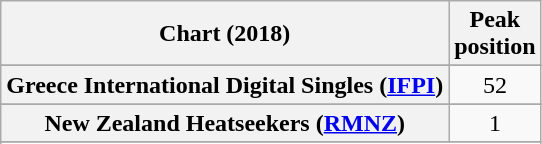<table class="wikitable sortable plainrowheaders" style="text-align:center">
<tr>
<th scope="col">Chart (2018)</th>
<th scope="col">Peak<br>position</th>
</tr>
<tr>
</tr>
<tr>
</tr>
<tr>
</tr>
<tr>
</tr>
<tr>
<th scope="row">Greece International Digital Singles (<a href='#'>IFPI</a>)</th>
<td>52</td>
</tr>
<tr>
</tr>
<tr>
<th scope="row">New Zealand Heatseekers (<a href='#'>RMNZ</a>)</th>
<td>1</td>
</tr>
<tr>
</tr>
<tr>
</tr>
<tr>
</tr>
<tr>
</tr>
<tr>
</tr>
<tr>
</tr>
</table>
